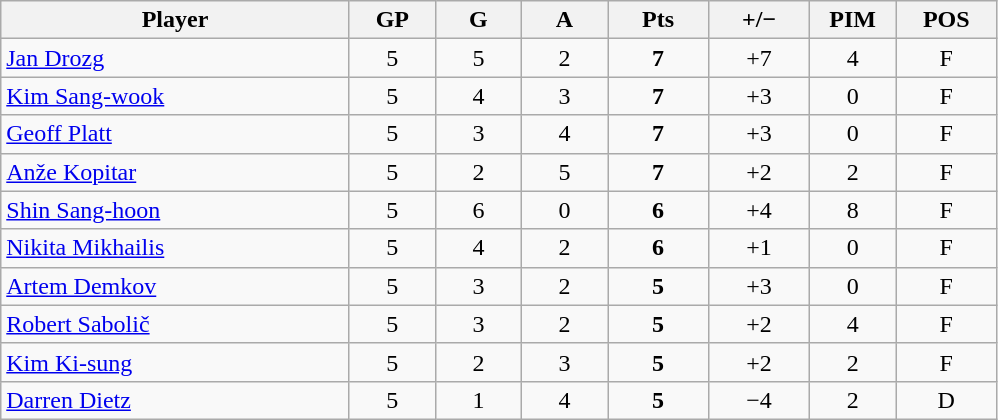<table class="wikitable sortable" style="text-align:center;">
<tr>
<th style="width:225px;">Player</th>
<th style="width:50px;">GP</th>
<th style="width:50px;">G</th>
<th style="width:50px;">A</th>
<th style="width:60px;">Pts</th>
<th style="width:60px;">+/−</th>
<th style="width:50px;">PIM</th>
<th style="width:60px;">POS</th>
</tr>
<tr>
<td style="text-align:left;"> <a href='#'>Jan Drozg</a></td>
<td>5</td>
<td>5</td>
<td>2</td>
<td><strong>7</strong></td>
<td>+7</td>
<td>4</td>
<td>F</td>
</tr>
<tr>
<td style="text-align:left;"> <a href='#'>Kim Sang-wook</a></td>
<td>5</td>
<td>4</td>
<td>3</td>
<td><strong>7</strong></td>
<td>+3</td>
<td>0</td>
<td>F</td>
</tr>
<tr>
<td style="text-align:left;"> <a href='#'>Geoff Platt</a></td>
<td>5</td>
<td>3</td>
<td>4</td>
<td><strong>7</strong></td>
<td>+3</td>
<td>0</td>
<td>F</td>
</tr>
<tr>
<td style="text-align:left;"> <a href='#'>Anže Kopitar</a></td>
<td>5</td>
<td>2</td>
<td>5</td>
<td><strong>7</strong></td>
<td>+2</td>
<td>2</td>
<td>F</td>
</tr>
<tr>
<td style="text-align:left;"> <a href='#'>Shin Sang-hoon</a></td>
<td>5</td>
<td>6</td>
<td>0</td>
<td><strong>6</strong></td>
<td>+4</td>
<td>8</td>
<td>F</td>
</tr>
<tr>
<td style="text-align:left;"> <a href='#'>Nikita Mikhailis</a></td>
<td>5</td>
<td>4</td>
<td>2</td>
<td><strong>6</strong></td>
<td>+1</td>
<td>0</td>
<td>F</td>
</tr>
<tr>
<td style="text-align:left;"> <a href='#'>Artem Demkov</a></td>
<td>5</td>
<td>3</td>
<td>2</td>
<td><strong>5</strong></td>
<td>+3</td>
<td>0</td>
<td>F</td>
</tr>
<tr>
<td style="text-align:left;"> <a href='#'>Robert Sabolič</a></td>
<td>5</td>
<td>3</td>
<td>2</td>
<td><strong>5</strong></td>
<td>+2</td>
<td>4</td>
<td>F</td>
</tr>
<tr>
<td style="text-align:left;"> <a href='#'>Kim Ki-sung</a></td>
<td>5</td>
<td>2</td>
<td>3</td>
<td><strong>5</strong></td>
<td>+2</td>
<td>2</td>
<td>F</td>
</tr>
<tr>
<td style="text-align:left;"> <a href='#'>Darren Dietz</a></td>
<td>5</td>
<td>1</td>
<td>4</td>
<td><strong>5</strong></td>
<td>−4</td>
<td>2</td>
<td>D</td>
</tr>
</table>
